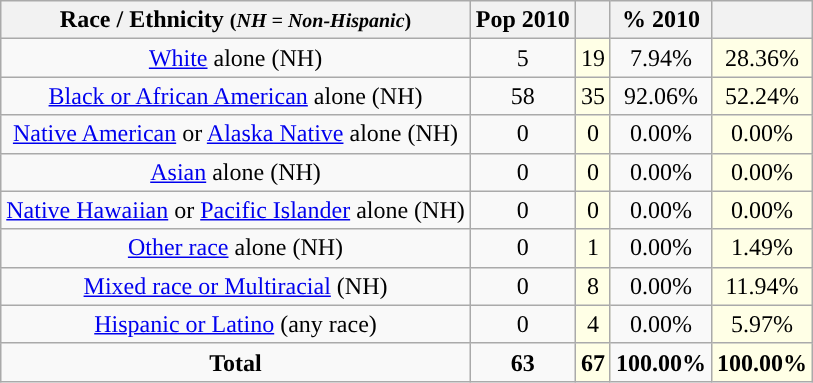<table class="wikitable" style="text-align:center;">
<tr>
<th>Race / Ethnicity <small>(<em>NH = Non-Hispanic</em>)</small></th>
<th>Pop 2010</th>
<th></th>
<th>% 2010</th>
<th></th>
</tr>
<tr>
<td><a href='#'>White</a> alone (NH)</td>
<td>5</td>
<td style='background: #ffffe6;'>19</td>
<td>7.94%</td>
<td style='background: #ffffe6;'>28.36%</td>
</tr>
<tr>
<td><a href='#'>Black or African American</a> alone (NH)</td>
<td>58</td>
<td style='background: #ffffe6;'>35</td>
<td>92.06%</td>
<td style='background: #ffffe6;'>52.24%</td>
</tr>
<tr>
<td><a href='#'>Native American</a> or <a href='#'>Alaska Native</a> alone (NH)</td>
<td>0</td>
<td style='background: #ffffe6;'>0</td>
<td>0.00%</td>
<td style='background: #ffffe6;'>0.00%</td>
</tr>
<tr>
<td><a href='#'>Asian</a> alone (NH)</td>
<td>0</td>
<td style='background: #ffffe6;'>0</td>
<td>0.00%</td>
<td style='background: #ffffe6;'>0.00%</td>
</tr>
<tr>
<td><a href='#'>Native Hawaiian</a> or <a href='#'>Pacific Islander</a> alone (NH)</td>
<td>0</td>
<td style='background: #ffffe6;'>0</td>
<td>0.00%</td>
<td style='background: #ffffe6;'>0.00%</td>
</tr>
<tr>
<td><a href='#'>Other race</a> alone (NH)</td>
<td>0</td>
<td style='background: #ffffe6;'>1</td>
<td>0.00%</td>
<td style='background: #ffffe6;'>1.49%</td>
</tr>
<tr>
<td><a href='#'>Mixed race or Multiracial</a> (NH)</td>
<td>0</td>
<td style='background: #ffffe6;'>8</td>
<td>0.00%</td>
<td style='background: #ffffe6;'>11.94%</td>
</tr>
<tr>
<td><a href='#'>Hispanic or Latino</a> (any race)</td>
<td>0</td>
<td style='background: #ffffe6;'>4</td>
<td>0.00%</td>
<td style='background: #ffffe6;'>5.97%</td>
</tr>
<tr>
<td><strong>Total</strong></td>
<td><strong>63</strong></td>
<td style='background: #ffffe6;'><strong>67</strong></td>
<td><strong>100.00%</strong></td>
<td style='background: #ffffe6;'><strong>100.00%</strong></td>
</tr>
</table>
